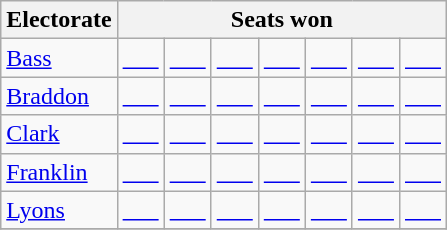<table class="wikitable">
<tr>
<th>Electorate</th>
<th colspan=7>Seats won</th>
</tr>
<tr>
<td><a href='#'>Bass</a></td>
<td width=20 ><a href='#'>      </a></td>
<td width=20 ><a href='#'>      </a></td>
<td width=20 ><a href='#'>      </a></td>
<td width=20 ><a href='#'>      </a></td>
<td width=20 ><a href='#'>      </a></td>
<td width=20 ><a href='#'>      </a></td>
<td width=20 ><a href='#'>      </a></td>
</tr>
<tr>
<td><a href='#'>Braddon</a></td>
<td><a href='#'>      </a></td>
<td><a href='#'>      </a></td>
<td><a href='#'>      </a></td>
<td><a href='#'>      </a></td>
<td><a href='#'>      </a></td>
<td><a href='#'>      </a></td>
<td><a href='#'>      </a></td>
</tr>
<tr>
<td><a href='#'>Clark</a></td>
<td><a href='#'>      </a></td>
<td><a href='#'>      </a></td>
<td><a href='#'>      </a></td>
<td><a href='#'>      </a></td>
<td><a href='#'>      </a></td>
<td><a href='#'>      </a></td>
<td><a href='#'>      </a></td>
</tr>
<tr>
<td><a href='#'>Franklin</a></td>
<td><a href='#'>      </a></td>
<td><a href='#'>      </a></td>
<td><a href='#'>      </a></td>
<td><a href='#'>      </a></td>
<td><a href='#'>      </a></td>
<td><a href='#'>      </a></td>
<td><a href='#'>      </a></td>
</tr>
<tr>
<td><a href='#'>Lyons</a></td>
<td><a href='#'>      </a></td>
<td><a href='#'>      </a></td>
<td width=20 ><a href='#'>      </a></td>
<td><a href='#'>      </a></td>
<td><a href='#'>      </a></td>
<td><a href='#'>      </a></td>
<td><a href='#'>      </a></td>
</tr>
<tr>
</tr>
</table>
